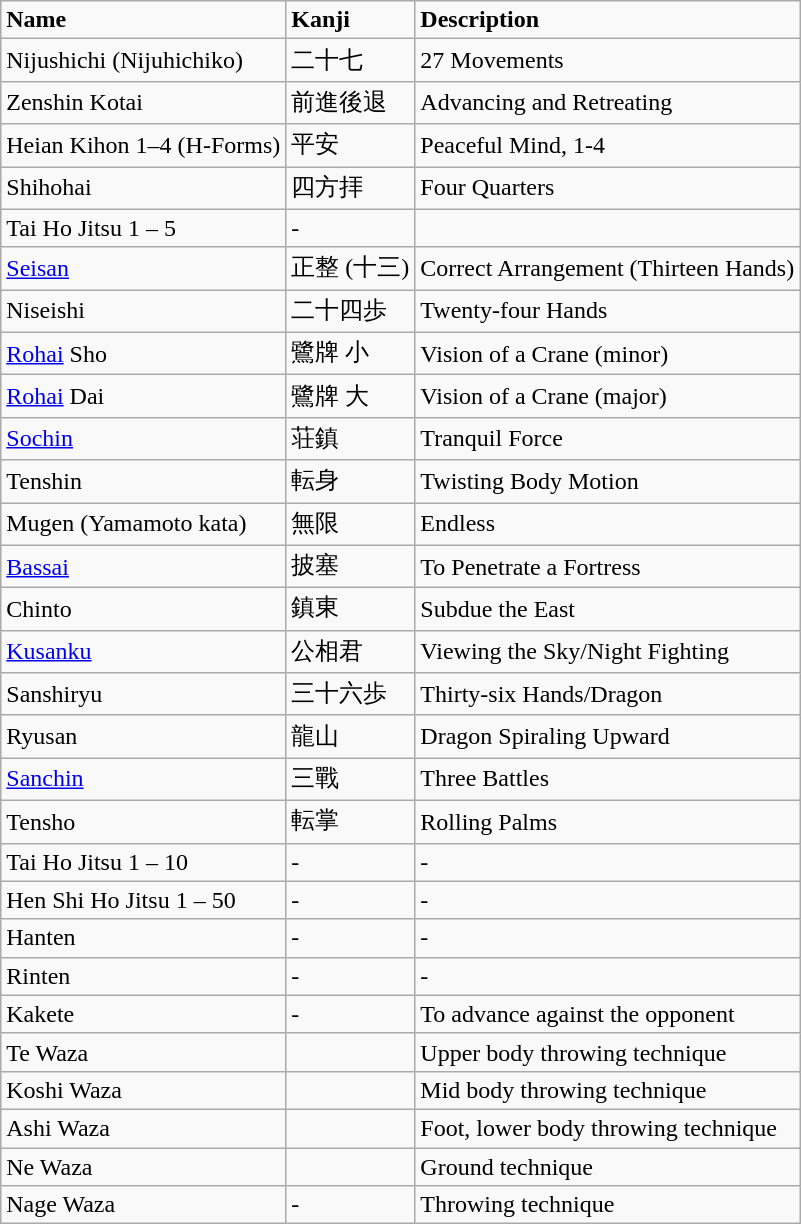<table class="wikitable sortable mw-collapsible">
<tr>
<td><strong>Name</strong></td>
<td><strong>Kanji</strong></td>
<td><strong>Description</strong></td>
</tr>
<tr>
<td>Nijushichi (Nijuhichiko)</td>
<td>二十七</td>
<td>27 Movements</td>
</tr>
<tr>
<td>Zenshin Kotai</td>
<td>前進後退</td>
<td>Advancing and Retreating</td>
</tr>
<tr>
<td>Heian Kihon 1–4 (H-Forms)</td>
<td>平安</td>
<td>Peaceful Mind, 1-4</td>
</tr>
<tr>
<td>Shihohai</td>
<td>四方拝</td>
<td>Four Quarters</td>
</tr>
<tr>
<td>Tai Ho Jitsu 1 – 5</td>
<td>-</td>
</tr>
<tr>
<td><a href='#'>Seisan</a></td>
<td>正整 (十三)</td>
<td>Correct Arrangement (Thirteen Hands)</td>
</tr>
<tr>
<td>Niseishi</td>
<td>二十四歩</td>
<td>Twenty-four Hands</td>
</tr>
<tr>
<td><a href='#'>Rohai</a> Sho</td>
<td>鷺牌 小</td>
<td>Vision of a Crane (minor)</td>
</tr>
<tr>
<td><a href='#'>Rohai</a> Dai</td>
<td>鷺牌 大</td>
<td>Vision of a Crane (major)</td>
</tr>
<tr>
<td><a href='#'>Sochin</a></td>
<td>荘鎮</td>
<td>Tranquil Force</td>
</tr>
<tr>
<td>Tenshin</td>
<td>転身</td>
<td>Twisting Body Motion</td>
</tr>
<tr>
<td>Mugen (Yamamoto kata)</td>
<td>無限</td>
<td>Endless</td>
</tr>
<tr>
<td><a href='#'>Bassai</a></td>
<td>披塞</td>
<td>To Penetrate a Fortress</td>
</tr>
<tr>
<td>Chinto</td>
<td>鎮東</td>
<td>Subdue the East</td>
</tr>
<tr>
<td><a href='#'>Kusanku</a></td>
<td>公相君</td>
<td>Viewing the Sky/Night Fighting</td>
</tr>
<tr>
<td>Sanshiryu</td>
<td>三十六歩</td>
<td>Thirty-six Hands/Dragon</td>
</tr>
<tr>
<td>Ryusan</td>
<td>龍山</td>
<td>Dragon Spiraling Upward</td>
</tr>
<tr>
<td><a href='#'>Sanchin</a></td>
<td>三戰</td>
<td>Three Battles</td>
</tr>
<tr>
<td>Tensho</td>
<td>転掌</td>
<td>Rolling Palms</td>
</tr>
<tr>
<td>Tai Ho Jitsu 1 – 10</td>
<td>-</td>
<td>-</td>
</tr>
<tr>
<td>Hen Shi Ho Jitsu 1 – 50</td>
<td>-</td>
<td>-</td>
</tr>
<tr>
<td>Hanten</td>
<td>-</td>
<td>-</td>
</tr>
<tr>
<td>Rinten</td>
<td>-</td>
<td>-</td>
</tr>
<tr>
<td>Kakete</td>
<td>-</td>
<td>To advance against the opponent</td>
</tr>
<tr>
<td>Te Waza</td>
<td></td>
<td>Upper body throwing technique</td>
</tr>
<tr>
<td>Koshi Waza</td>
<td></td>
<td>Mid body throwing technique</td>
</tr>
<tr>
<td>Ashi Waza</td>
<td></td>
<td>Foot, lower body throwing technique</td>
</tr>
<tr>
<td>Ne Waza</td>
<td></td>
<td>Ground technique</td>
</tr>
<tr>
<td>Nage Waza</td>
<td>-</td>
<td>Throwing technique</td>
</tr>
</table>
